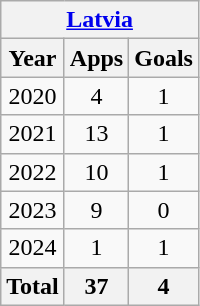<table class="wikitable" style="text-align:center">
<tr>
<th colspan=3><a href='#'>Latvia</a></th>
</tr>
<tr>
<th>Year</th>
<th>Apps</th>
<th>Goals</th>
</tr>
<tr>
<td>2020</td>
<td>4</td>
<td>1</td>
</tr>
<tr>
<td>2021</td>
<td>13</td>
<td>1</td>
</tr>
<tr>
<td>2022</td>
<td>10</td>
<td>1</td>
</tr>
<tr>
<td>2023</td>
<td>9</td>
<td>0</td>
</tr>
<tr>
<td>2024</td>
<td>1</td>
<td>1</td>
</tr>
<tr>
<th>Total</th>
<th>37</th>
<th>4</th>
</tr>
</table>
